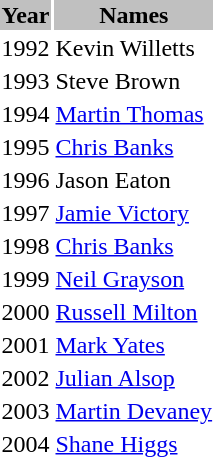<table class="toccolours">
<tr>
<th bgcolor=silver>Year</th>
<th bgcolor=silver>Names</th>
</tr>
<tr>
<td>1992</td>
<td> Kevin Willetts</td>
</tr>
<tr>
<td>1993</td>
<td> Steve Brown</td>
</tr>
<tr>
<td>1994</td>
<td> <a href='#'>Martin Thomas</a></td>
</tr>
<tr>
<td>1995</td>
<td> <a href='#'>Chris Banks</a></td>
</tr>
<tr>
<td>1996</td>
<td> Jason Eaton</td>
</tr>
<tr>
<td>1997</td>
<td> <a href='#'>Jamie Victory</a></td>
</tr>
<tr>
<td>1998</td>
<td> <a href='#'>Chris Banks</a></td>
</tr>
<tr>
<td>1999</td>
<td> <a href='#'>Neil Grayson</a></td>
</tr>
<tr>
<td>2000</td>
<td> <a href='#'>Russell Milton</a></td>
</tr>
<tr>
<td>2001</td>
<td> <a href='#'>Mark Yates</a></td>
</tr>
<tr>
<td>2002</td>
<td> <a href='#'>Julian Alsop</a></td>
</tr>
<tr>
<td>2003</td>
<td> <a href='#'>Martin Devaney</a></td>
</tr>
<tr>
<td>2004</td>
<td> <a href='#'>Shane Higgs</a></td>
</tr>
<tr>
</tr>
</table>
